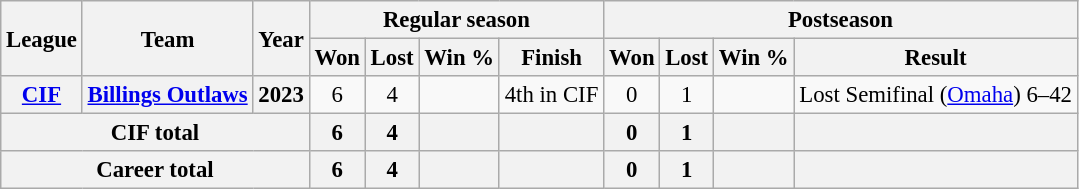<table class="wikitable" style="font-size: 95%; text-align:center;">
<tr>
<th rowspan=2>League</th>
<th rowspan=2>Team</th>
<th rowspan=2>Year</th>
<th colspan=4>Regular season</th>
<th colspan=4>Postseason</th>
</tr>
<tr>
<th>Won</th>
<th>Lost</th>
<th>Win %</th>
<th>Finish</th>
<th>Won</th>
<th>Lost</th>
<th>Win %</th>
<th>Result</th>
</tr>
<tr ! |->
<th><a href='#'>CIF</a></th>
<th><a href='#'>Billings Outlaws</a></th>
<th>2023</th>
<td>6</td>
<td>4</td>
<td></td>
<td>4th in CIF</td>
<td>0</td>
<td>1</td>
<td></td>
<td>Lost Semifinal (<a href='#'>Omaha</a>) 6–42</td>
</tr>
<tr>
<th colspan=3>CIF total</th>
<th>6</th>
<th>4</th>
<th></th>
<th></th>
<th>0</th>
<th>1</th>
<th></th>
<th></th>
</tr>
<tr>
<th colspan=3>Career total</th>
<th>6</th>
<th>4</th>
<th></th>
<th></th>
<th>0</th>
<th>1</th>
<th></th>
<th></th>
</tr>
</table>
